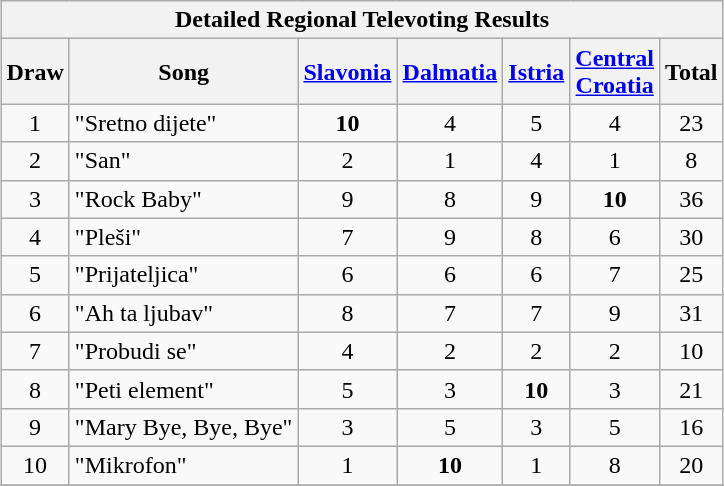<table class="wikitable collapsible collapsed" style="margin: 1em auto 1em auto; text-align:center;">
<tr>
<th colspan="7">Detailed Regional Televoting Results</th>
</tr>
<tr>
<th>Draw</th>
<th>Song</th>
<th><a href='#'>Slavonia</a></th>
<th><a href='#'>Dalmatia</a></th>
<th><a href='#'>Istria</a></th>
<th><a href='#'>Central</a><br><a href='#'>Croatia</a></th>
<th>Total</th>
</tr>
<tr>
<td>1</td>
<td align="left">"Sretno dijete"</td>
<td><strong>10</strong></td>
<td>4</td>
<td>5</td>
<td>4</td>
<td>23</td>
</tr>
<tr>
<td>2</td>
<td align="left">"San"</td>
<td>2</td>
<td>1</td>
<td>4</td>
<td>1</td>
<td>8</td>
</tr>
<tr>
<td>3</td>
<td align="left">"Rock Baby"</td>
<td>9</td>
<td>8</td>
<td>9</td>
<td><strong>10</strong></td>
<td>36</td>
</tr>
<tr>
<td>4</td>
<td align="left">"Pleši"</td>
<td>7</td>
<td>9</td>
<td>8</td>
<td>6</td>
<td>30</td>
</tr>
<tr>
<td>5</td>
<td align="left">"Prijateljica"</td>
<td>6</td>
<td>6</td>
<td>6</td>
<td>7</td>
<td>25</td>
</tr>
<tr>
<td>6</td>
<td align="left">"Ah ta ljubav"</td>
<td>8</td>
<td>7</td>
<td>7</td>
<td>9</td>
<td>31</td>
</tr>
<tr>
<td>7</td>
<td align="left">"Probudi se"</td>
<td>4</td>
<td>2</td>
<td>2</td>
<td>2</td>
<td>10</td>
</tr>
<tr>
<td>8</td>
<td align="left">"Peti element"</td>
<td>5</td>
<td>3</td>
<td><strong>10</strong></td>
<td>3</td>
<td>21</td>
</tr>
<tr>
<td>9</td>
<td align="left">"Mary Bye, Bye, Bye"</td>
<td>3</td>
<td>5</td>
<td>3</td>
<td>5</td>
<td>16</td>
</tr>
<tr>
<td>10</td>
<td align="left">"Mikrofon"</td>
<td>1</td>
<td><strong>10</strong></td>
<td>1</td>
<td>8</td>
<td>20</td>
</tr>
<tr>
</tr>
</table>
